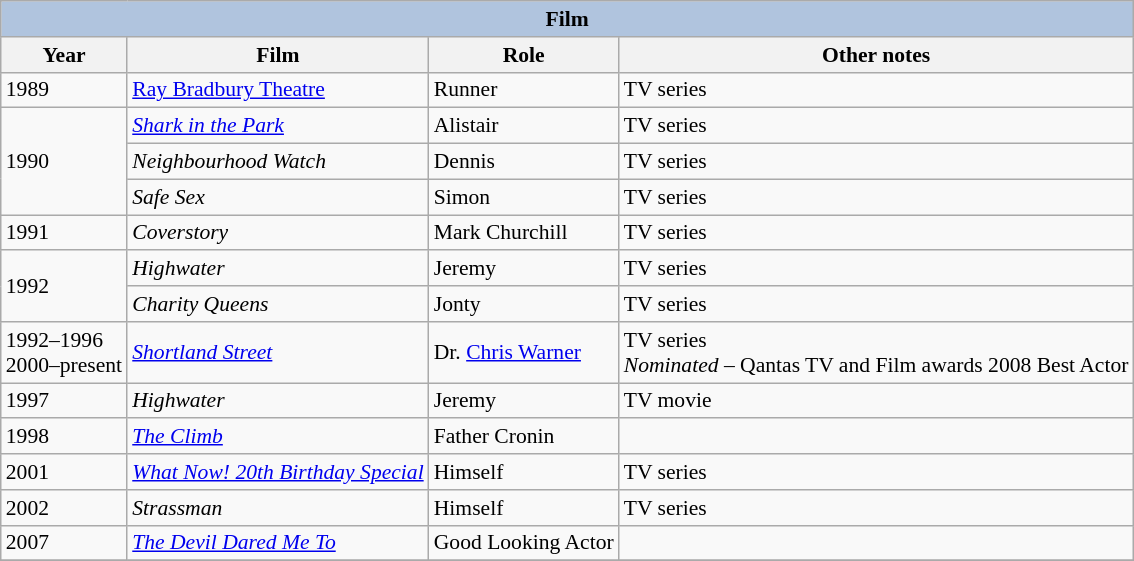<table class="wikitable" style="font-size: 90%;">
<tr>
<th colspan="4" style="background: LightSteelBlue;">Film</th>
</tr>
<tr>
<th>Year</th>
<th>Film</th>
<th>Role</th>
<th>Other notes</th>
</tr>
<tr>
<td>1989</td>
<td><a href='#'>Ray Bradbury Theatre</a></td>
<td>Runner</td>
<td>TV series</td>
</tr>
<tr>
<td rowspan="3">1990</td>
<td><em><a href='#'>Shark in the Park</a></em></td>
<td>Alistair</td>
<td>TV series</td>
</tr>
<tr>
<td><em>Neighbourhood Watch</em></td>
<td>Dennis</td>
<td>TV series</td>
</tr>
<tr>
<td><em>Safe Sex</em></td>
<td>Simon</td>
<td>TV series</td>
</tr>
<tr>
<td>1991</td>
<td><em>Coverstory</em></td>
<td>Mark Churchill</td>
<td>TV series</td>
</tr>
<tr>
<td rowspan="2">1992</td>
<td><em>Highwater</em></td>
<td>Jeremy</td>
<td>TV series</td>
</tr>
<tr>
<td><em>Charity Queens</em></td>
<td>Jonty</td>
<td>TV series</td>
</tr>
<tr>
<td>1992–1996<br>2000–present</td>
<td><em><a href='#'>Shortland Street</a></em></td>
<td>Dr. <a href='#'>Chris Warner</a></td>
<td>TV series<br><em>Nominated</em> – Qantas TV and Film awards 2008 Best Actor</td>
</tr>
<tr>
<td>1997</td>
<td><em>Highwater</em></td>
<td>Jeremy</td>
<td>TV movie</td>
</tr>
<tr>
<td>1998</td>
<td><em><a href='#'>The Climb</a></em></td>
<td>Father Cronin</td>
<td></td>
</tr>
<tr>
<td>2001</td>
<td><em><a href='#'>What Now! 20th Birthday Special</a></em></td>
<td>Himself</td>
<td>TV series</td>
</tr>
<tr>
<td>2002</td>
<td><em>Strassman</em></td>
<td>Himself</td>
<td>TV series</td>
</tr>
<tr>
<td>2007</td>
<td><em><a href='#'>The Devil Dared Me To</a></em></td>
<td>Good Looking Actor</td>
<td></td>
</tr>
<tr>
</tr>
</table>
